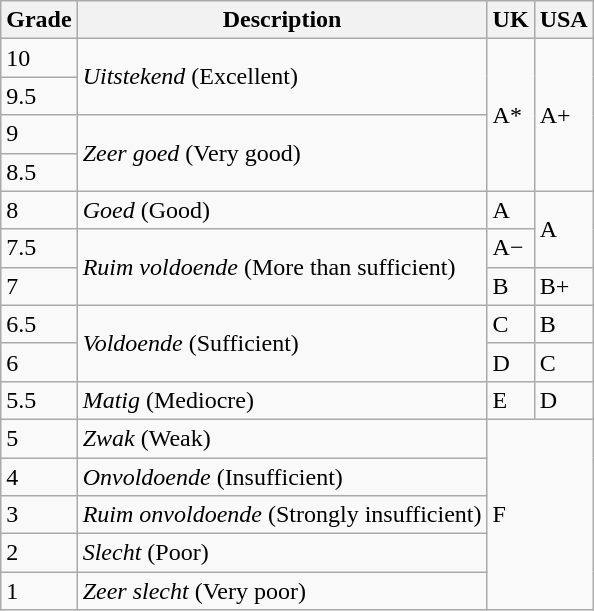<table class="wikitable">
<tr>
<th>Grade</th>
<th>Description</th>
<th>UK</th>
<th>USA</th>
</tr>
<tr>
<td>10</td>
<td rowspan="2"><em>Uitstekend</em> (Excellent)</td>
<td rowspan="4">A*</td>
<td rowspan="4">A+</td>
</tr>
<tr>
<td>9.5</td>
</tr>
<tr>
<td>9</td>
<td rowspan="2"><em>Zeer goed</em> (Very good)</td>
</tr>
<tr>
<td>8.5</td>
</tr>
<tr>
<td>8</td>
<td><em>Goed</em> (Good)</td>
<td>A</td>
<td rowspan="2">A</td>
</tr>
<tr>
<td>7.5</td>
<td rowspan="2"><em>Ruim voldoende</em> (More than sufficient)</td>
<td>A−</td>
</tr>
<tr>
<td>7</td>
<td>B</td>
<td>B+</td>
</tr>
<tr>
<td>6.5</td>
<td rowspan="2"><em>Voldoende</em> (Sufficient)</td>
<td>C</td>
<td>B</td>
</tr>
<tr>
<td>6</td>
<td>D</td>
<td>C</td>
</tr>
<tr>
<td>5.5</td>
<td><em>Matig</em> (Mediocre)</td>
<td>E</td>
<td>D</td>
</tr>
<tr>
<td>5</td>
<td><em>Zwak</em> (Weak)</td>
<td colspan="2" rowspan="5">F</td>
</tr>
<tr>
<td>4</td>
<td><em>Onvoldoende</em> (Insufficient)</td>
</tr>
<tr>
<td>3</td>
<td><em>Ruim onvoldoende</em> (Strongly insufficient)</td>
</tr>
<tr>
<td>2</td>
<td><em>Slecht</em> (Poor)</td>
</tr>
<tr>
<td>1</td>
<td><em>Zeer slecht</em> (Very poor)</td>
</tr>
</table>
